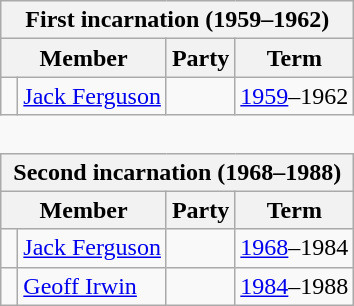<table class="wikitable" style='border-style: none none none none;'>
<tr>
<th colspan="4">First incarnation (1959–1962)</th>
</tr>
<tr>
<th colspan="2">Member</th>
<th>Party</th>
<th>Term</th>
</tr>
<tr style="background: #f9f9f9">
<td> </td>
<td><a href='#'>Jack Ferguson</a></td>
<td></td>
<td><a href='#'>1959</a>–1962</td>
</tr>
<tr>
<td colspan="4" style='border-style: none none none none;'> </td>
</tr>
<tr>
<th colspan="4">Second incarnation (1968–1988)</th>
</tr>
<tr>
<th colspan="2">Member</th>
<th>Party</th>
<th>Term</th>
</tr>
<tr style="background: #f9f9f9">
<td> </td>
<td><a href='#'>Jack Ferguson</a></td>
<td></td>
<td><a href='#'>1968</a>–1984</td>
</tr>
<tr style="background: #f9f9f9">
<td> </td>
<td><a href='#'>Geoff Irwin</a></td>
<td></td>
<td><a href='#'>1984</a>–1988</td>
</tr>
</table>
